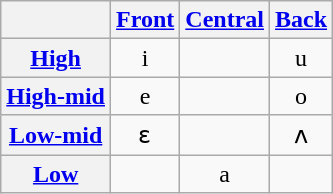<table class="wikitable" style="text-align:center">
<tr>
<th></th>
<th><a href='#'>Front</a></th>
<th><a href='#'>Central</a></th>
<th><a href='#'>Back</a></th>
</tr>
<tr>
<th><a href='#'>High</a></th>
<td>i</td>
<td></td>
<td>u</td>
</tr>
<tr>
<th><a href='#'>High-mid</a></th>
<td>e</td>
<td></td>
<td>o</td>
</tr>
<tr>
<th><a href='#'>Low-mid</a></th>
<td>ɛ</td>
<td></td>
<td>ʌ</td>
</tr>
<tr>
<th><a href='#'>Low</a></th>
<td></td>
<td>a</td>
<td></td>
</tr>
</table>
